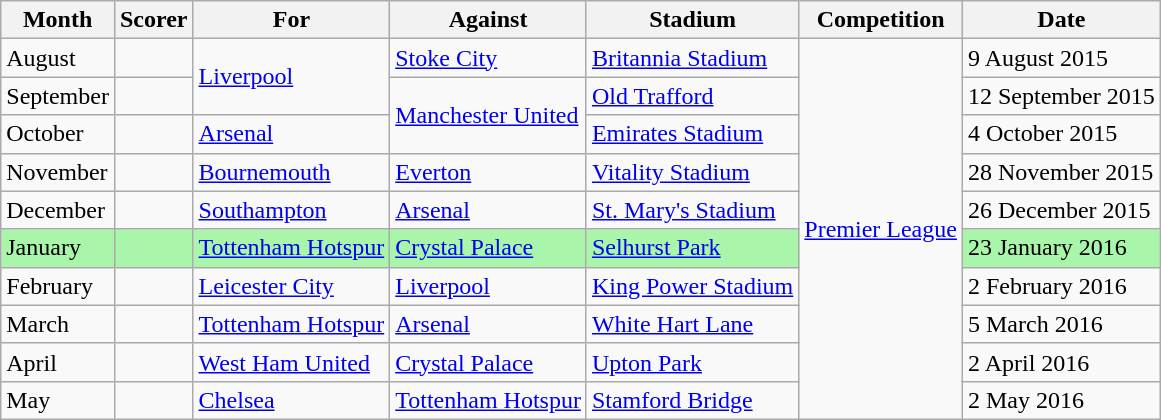<table class="wikitable">
<tr>
<th>Month</th>
<th>Scorer</th>
<th>For</th>
<th>Against</th>
<th>Stadium</th>
<th>Competition</th>
<th>Date</th>
</tr>
<tr>
<td>August</td>
<td> </td>
<td rowspan=2><a href='#'>Liverpool</a></td>
<td><a href='#'>Stoke City</a></td>
<td><a href='#'>Britannia Stadium</a></td>
<td rowspan=10><a href='#'>Premier League</a></td>
<td>9 August 2015</td>
</tr>
<tr>
<td>September</td>
<td> </td>
<td rowspan=2><a href='#'>Manchester United</a></td>
<td><a href='#'>Old Trafford</a></td>
<td>12 September 2015</td>
</tr>
<tr>
<td>October</td>
<td> </td>
<td><a href='#'>Arsenal</a></td>
<td><a href='#'>Emirates Stadium</a></td>
<td>4 October 2015</td>
</tr>
<tr>
<td>November</td>
<td> </td>
<td><a href='#'>Bournemouth</a></td>
<td><a href='#'>Everton</a></td>
<td><a href='#'>Vitality Stadium</a></td>
<td>28 November 2015</td>
</tr>
<tr>
<td>December</td>
<td> </td>
<td><a href='#'>Southampton</a></td>
<td><a href='#'>Arsenal</a></td>
<td><a href='#'>St. Mary's Stadium</a></td>
<td>26 December 2015</td>
</tr>
<tr>
<td bgcolor=#A9F5A9>January</td>
<td bgcolor=#A9F5A9> </td>
<td bgcolor=#A9F5A9><a href='#'>Tottenham Hotspur</a></td>
<td bgcolor=#A9F5A9><a href='#'>Crystal Palace</a></td>
<td bgcolor=#A9F5A9><a href='#'>Selhurst Park</a></td>
<td bgcolor=#A9F5A9>23 January 2016</td>
</tr>
<tr>
<td>February</td>
<td> </td>
<td><a href='#'>Leicester City</a></td>
<td><a href='#'>Liverpool</a></td>
<td><a href='#'>King Power Stadium</a></td>
<td>2 February 2016</td>
</tr>
<tr>
<td>March</td>
<td> </td>
<td><a href='#'>Tottenham Hotspur</a></td>
<td><a href='#'>Arsenal</a></td>
<td><a href='#'>White Hart Lane</a></td>
<td>5 March 2016</td>
</tr>
<tr>
<td>April</td>
<td> </td>
<td><a href='#'>West Ham United</a></td>
<td><a href='#'>Crystal Palace</a></td>
<td><a href='#'>Upton Park</a></td>
<td>2 April 2016</td>
</tr>
<tr>
<td>May</td>
<td> </td>
<td><a href='#'>Chelsea</a></td>
<td><a href='#'>Tottenham Hotspur</a></td>
<td><a href='#'>Stamford Bridge</a></td>
<td>2 May 2016</td>
</tr>
</table>
